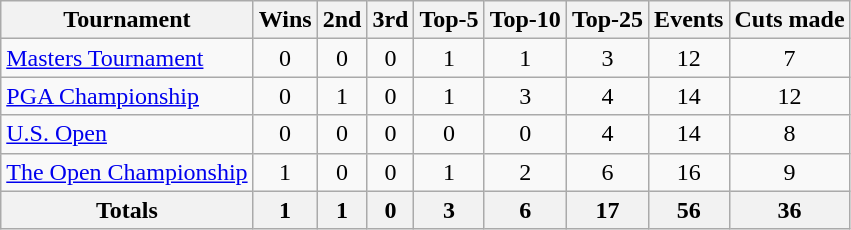<table class=wikitable style=text-align:center>
<tr>
<th>Tournament</th>
<th>Wins</th>
<th>2nd</th>
<th>3rd</th>
<th>Top-5</th>
<th>Top-10</th>
<th>Top-25</th>
<th>Events</th>
<th>Cuts made</th>
</tr>
<tr>
<td align=left><a href='#'>Masters Tournament</a></td>
<td>0</td>
<td>0</td>
<td>0</td>
<td>1</td>
<td>1</td>
<td>3</td>
<td>12</td>
<td>7</td>
</tr>
<tr>
<td align=left><a href='#'>PGA Championship</a></td>
<td>0</td>
<td>1</td>
<td>0</td>
<td>1</td>
<td>3</td>
<td>4</td>
<td>14</td>
<td>12</td>
</tr>
<tr>
<td align=left><a href='#'>U.S. Open</a></td>
<td>0</td>
<td>0</td>
<td>0</td>
<td>0</td>
<td>0</td>
<td>4</td>
<td>14</td>
<td>8</td>
</tr>
<tr>
<td align=left><a href='#'>The Open Championship</a></td>
<td>1</td>
<td>0</td>
<td>0</td>
<td>1</td>
<td>2</td>
<td>6</td>
<td>16</td>
<td>9</td>
</tr>
<tr>
<th>Totals</th>
<th>1</th>
<th>1</th>
<th>0</th>
<th>3</th>
<th>6</th>
<th>17</th>
<th>56</th>
<th>36</th>
</tr>
</table>
